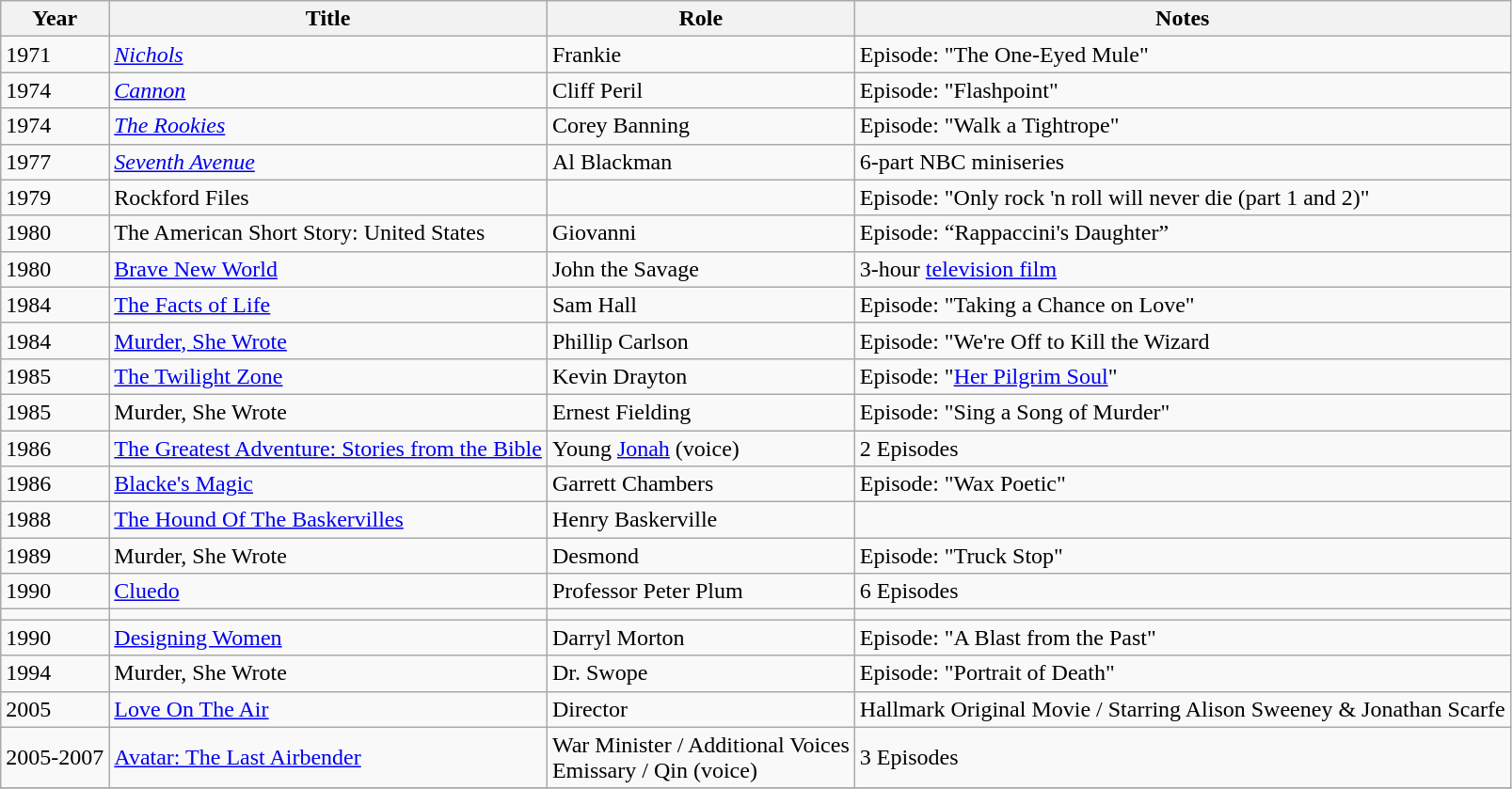<table class="wikitable sortable plainrowheaders" style="white-space:nowrap">
<tr>
<th>Year</th>
<th>Title</th>
<th>Role</th>
<th>Notes</th>
</tr>
<tr>
<td>1971</td>
<td><em><a href='#'>Nichols</a></em></td>
<td>Frankie</td>
<td>Episode: "The One-Eyed Mule"</td>
</tr>
<tr>
<td>1974</td>
<td><em><a href='#'>Cannon</a></em></td>
<td>Cliff Peril</td>
<td>Episode: "Flashpoint"</td>
</tr>
<tr>
<td>1974</td>
<td><em><a href='#'>The Rookies</a></em></td>
<td>Corey Banning</td>
<td>Episode: "Walk a Tightrope"</td>
</tr>
<tr>
<td>1977</td>
<td><em><a href='#'>Seventh Avenue</a></td>
<td>Al Blackman</td>
<td>6-part NBC miniseries</td>
</tr>
<tr>
<td>1979</td>
<td></em>Rockford Files<em></td>
<td></td>
<td>Episode: "Only rock 'n roll will never die (part 1 and 2)"</td>
</tr>
<tr>
<td>1980</td>
<td></em>The American Short Story: United States<em></td>
<td>Giovanni</td>
<td>Episode: “Rappaccini's Daughter”</td>
</tr>
<tr>
<td>1980</td>
<td></em><a href='#'>Brave New World</a><em></td>
<td>John the Savage</td>
<td>3-hour <a href='#'>television film</a></td>
</tr>
<tr>
<td>1984</td>
<td></em><a href='#'>The Facts of Life</a><em></td>
<td>Sam Hall</td>
<td>Episode: "Taking a Chance on Love"</td>
</tr>
<tr>
<td>1984</td>
<td></em><a href='#'>Murder, She Wrote</a><em></td>
<td>Phillip Carlson</td>
<td>Episode: "We're Off to Kill the Wizard</td>
</tr>
<tr>
<td>1985</td>
<td></em><a href='#'>The Twilight Zone</a><em></td>
<td>Kevin Drayton</td>
<td>Episode: "<a href='#'>Her Pilgrim Soul</a>"</td>
</tr>
<tr>
<td>1985</td>
<td></em>Murder, She Wrote<em></td>
<td>Ernest Fielding</td>
<td>Episode: "Sing a Song of Murder"</td>
</tr>
<tr>
<td>1986</td>
<td></em><a href='#'>The Greatest Adventure: Stories from the Bible</a><em></td>
<td>Young <a href='#'>Jonah</a> (voice)</td>
<td>2 Episodes</td>
</tr>
<tr>
<td>1986</td>
<td></em><a href='#'>Blacke's Magic</a><em></td>
<td>Garrett Chambers</td>
<td>Episode: "Wax Poetic"</td>
</tr>
<tr>
<td>1988</td>
<td></em><a href='#'>The Hound Of The Baskervilles</a><em></td>
<td>Henry Baskerville</td>
</tr>
<tr>
<td>1989</td>
<td></em>Murder, She Wrote<em></td>
<td>Desmond</td>
<td>Episode: "Truck Stop"</td>
</tr>
<tr>
<td>1990</td>
<td></em><a href='#'>Cluedo</a><em></td>
<td>Professor Peter Plum</td>
<td>6 Episodes</td>
</tr>
<tr>
<td></td>
<td></td>
<td></td>
<td></td>
</tr>
<tr>
<td>1990</td>
<td></em><a href='#'>Designing Women</a><em></td>
<td>Darryl Morton</td>
<td>Episode: "A Blast from the Past"</td>
</tr>
<tr>
<td>1994</td>
<td></em>Murder, She Wrote<em></td>
<td>Dr. Swope</td>
<td>Episode: "Portrait of Death"</td>
</tr>
<tr>
<td>2005</td>
<td></em><a href='#'>Love On The Air</a><em></td>
<td>Director</td>
<td>Hallmark Original Movie / Starring Alison Sweeney & Jonathan Scarfe</td>
</tr>
<tr>
<td>2005-2007</td>
<td></em><a href='#'>Avatar: The Last Airbender</a><em></td>
<td>War Minister / Additional Voices <br> Emissary / Qin (voice)</td>
<td>3 Episodes</td>
</tr>
<tr>
</tr>
</table>
